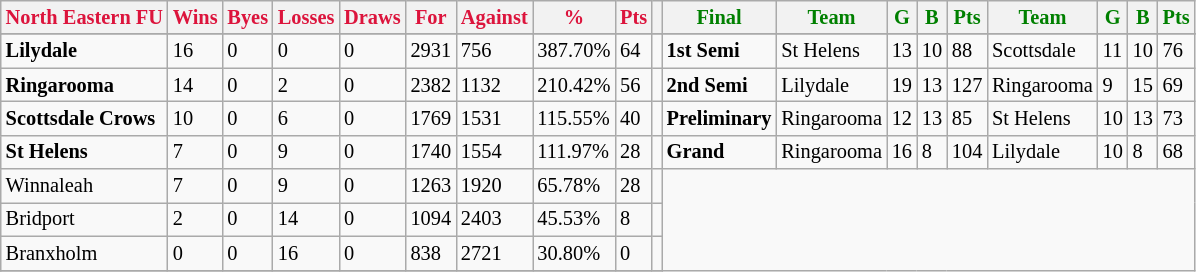<table style="font-size: 85%; text-align: left;" class="wikitable">
<tr>
<th style="color:crimson">North Eastern FU</th>
<th style="color:crimson">Wins</th>
<th style="color:crimson">Byes</th>
<th style="color:crimson">Losses</th>
<th style="color:crimson">Draws</th>
<th style="color:crimson">For</th>
<th style="color:crimson">Against</th>
<th style="color:crimson">%</th>
<th style="color:crimson">Pts</th>
<th></th>
<th style="color:green">Final</th>
<th style="color:green">Team</th>
<th style="color:green">G</th>
<th style="color:green">B</th>
<th style="color:green">Pts</th>
<th style="color:green">Team</th>
<th style="color:green">G</th>
<th style="color:green">B</th>
<th style="color:green">Pts</th>
</tr>
<tr>
</tr>
<tr>
</tr>
<tr>
<td><strong>	Lilydale	</strong></td>
<td>16</td>
<td>0</td>
<td>0</td>
<td>0</td>
<td>2931</td>
<td>756</td>
<td>387.70%</td>
<td>64</td>
<td></td>
<td><strong>1st Semi</strong></td>
<td>St Helens</td>
<td>13</td>
<td>10</td>
<td>88</td>
<td>Scottsdale</td>
<td>11</td>
<td>10</td>
<td>76</td>
</tr>
<tr>
<td><strong>	Ringarooma	</strong></td>
<td>14</td>
<td>0</td>
<td>2</td>
<td>0</td>
<td>2382</td>
<td>1132</td>
<td>210.42%</td>
<td>56</td>
<td></td>
<td><strong>2nd Semi</strong></td>
<td>Lilydale</td>
<td>19</td>
<td>13</td>
<td>127</td>
<td>Ringarooma</td>
<td>9</td>
<td>15</td>
<td>69</td>
</tr>
<tr>
<td><strong>	Scottsdale Crows	</strong></td>
<td>10</td>
<td>0</td>
<td>6</td>
<td>0</td>
<td>1769</td>
<td>1531</td>
<td>115.55%</td>
<td>40</td>
<td></td>
<td><strong>Preliminary</strong></td>
<td>Ringarooma</td>
<td>12</td>
<td>13</td>
<td>85</td>
<td>St Helens</td>
<td>10</td>
<td>13</td>
<td>73</td>
</tr>
<tr>
<td><strong>	St Helens	</strong></td>
<td>7</td>
<td>0</td>
<td>9</td>
<td>0</td>
<td>1740</td>
<td>1554</td>
<td>111.97%</td>
<td>28</td>
<td></td>
<td><strong>Grand</strong></td>
<td>Ringarooma</td>
<td>16</td>
<td>8</td>
<td>104</td>
<td>Lilydale</td>
<td>10</td>
<td>8</td>
<td>68</td>
</tr>
<tr>
<td>Winnaleah</td>
<td>7</td>
<td>0</td>
<td>9</td>
<td>0</td>
<td>1263</td>
<td>1920</td>
<td>65.78%</td>
<td>28</td>
<td></td>
</tr>
<tr>
<td>Bridport</td>
<td>2</td>
<td>0</td>
<td>14</td>
<td>0</td>
<td>1094</td>
<td>2403</td>
<td>45.53%</td>
<td>8</td>
<td></td>
</tr>
<tr>
<td>Branxholm</td>
<td>0</td>
<td>0</td>
<td>16</td>
<td>0</td>
<td>838</td>
<td>2721</td>
<td>30.80%</td>
<td>0</td>
<td></td>
</tr>
<tr>
</tr>
</table>
